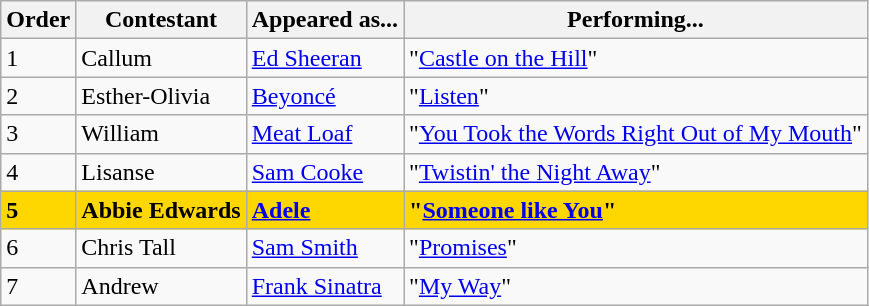<table class="wikitable">
<tr>
<th>Order</th>
<th>Contestant</th>
<th>Appeared as...</th>
<th>Performing...</th>
</tr>
<tr>
<td>1</td>
<td>Callum</td>
<td><a href='#'>Ed Sheeran</a></td>
<td>"<a href='#'>Castle on the Hill</a>"</td>
</tr>
<tr>
<td>2</td>
<td>Esther-Olivia</td>
<td><a href='#'>Beyoncé</a></td>
<td>"<a href='#'>Listen</a>"</td>
</tr>
<tr>
<td>3</td>
<td>William</td>
<td><a href='#'>Meat Loaf</a></td>
<td>"<a href='#'>You Took the Words Right Out of My Mouth</a>"</td>
</tr>
<tr>
<td>4</td>
<td>Lisanse</td>
<td><a href='#'>Sam Cooke</a></td>
<td>"<a href='#'>Twistin' the Night Away</a>"</td>
</tr>
<tr style="background:gold;">
<td><strong>5</strong></td>
<td><strong>Abbie Edwards</strong></td>
<td><strong><a href='#'>Adele</a></strong></td>
<td><strong>"<a href='#'>Someone like You</a>"</strong></td>
</tr>
<tr>
<td>6</td>
<td>Chris Tall</td>
<td><a href='#'>Sam Smith</a></td>
<td>"<a href='#'>Promises</a>"</td>
</tr>
<tr>
<td>7</td>
<td>Andrew</td>
<td><a href='#'>Frank Sinatra</a></td>
<td>"<a href='#'>My Way</a>"</td>
</tr>
</table>
